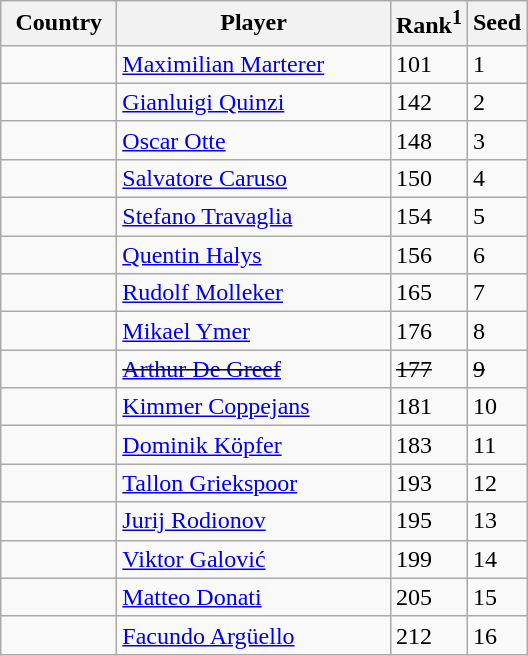<table class="sortable wikitable">
<tr>
<th width="70">Country</th>
<th width="175">Player</th>
<th>Rank<sup>1</sup></th>
<th>Seed</th>
</tr>
<tr>
<td></td>
<td><a href='#'>Maximilian Marterer</a></td>
<td>101</td>
<td>1</td>
</tr>
<tr>
<td></td>
<td><a href='#'>Gianluigi Quinzi</a></td>
<td>142</td>
<td>2</td>
</tr>
<tr>
<td></td>
<td><a href='#'>Oscar Otte</a></td>
<td>148</td>
<td>3</td>
</tr>
<tr>
<td></td>
<td><a href='#'>Salvatore Caruso</a></td>
<td>150</td>
<td>4</td>
</tr>
<tr>
<td></td>
<td><a href='#'>Stefano Travaglia</a></td>
<td>154</td>
<td>5</td>
</tr>
<tr>
<td></td>
<td><a href='#'>Quentin Halys</a></td>
<td>156</td>
<td>6</td>
</tr>
<tr>
<td></td>
<td><a href='#'>Rudolf Molleker</a></td>
<td>165</td>
<td>7</td>
</tr>
<tr>
<td></td>
<td><a href='#'>Mikael Ymer</a></td>
<td>176</td>
<td>8</td>
</tr>
<tr>
<td><s></s></td>
<td><s><a href='#'>Arthur De Greef</a></s></td>
<td><s>177</s></td>
<td><s>9</s></td>
</tr>
<tr>
<td></td>
<td><a href='#'>Kimmer Coppejans</a></td>
<td>181</td>
<td>10</td>
</tr>
<tr>
<td></td>
<td><a href='#'>Dominik Köpfer</a></td>
<td>183</td>
<td>11</td>
</tr>
<tr>
<td></td>
<td><a href='#'>Tallon Griekspoor</a></td>
<td>193</td>
<td>12</td>
</tr>
<tr>
<td></td>
<td><a href='#'>Jurij Rodionov</a></td>
<td>195</td>
<td>13</td>
</tr>
<tr>
<td></td>
<td><a href='#'>Viktor Galović</a></td>
<td>199</td>
<td>14</td>
</tr>
<tr>
<td></td>
<td><a href='#'>Matteo Donati</a></td>
<td>205</td>
<td>15</td>
</tr>
<tr>
<td></td>
<td><a href='#'>Facundo Argüello</a></td>
<td>212</td>
<td>16</td>
</tr>
</table>
